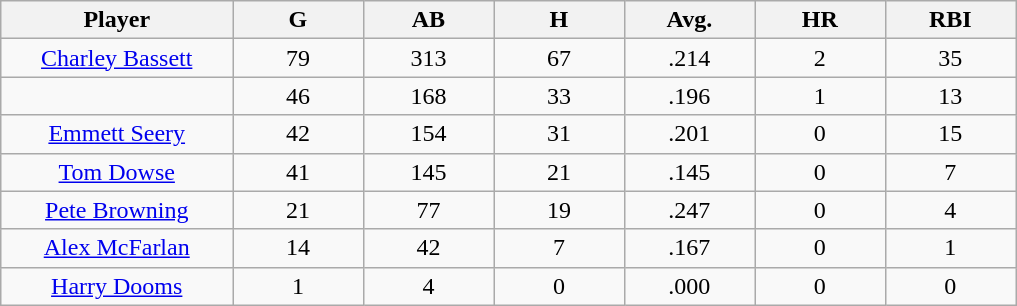<table class="wikitable sortable">
<tr>
<th bgcolor="#DDDDFF" width="16%">Player</th>
<th bgcolor="#DDDDFF" width="9%">G</th>
<th bgcolor="#DDDDFF" width="9%">AB</th>
<th bgcolor="#DDDDFF" width="9%">H</th>
<th bgcolor="#DDDDFF" width="9%">Avg.</th>
<th bgcolor="#DDDDFF" width="9%">HR</th>
<th bgcolor="#DDDDFF" width="9%">RBI</th>
</tr>
<tr align="center">
<td><a href='#'>Charley Bassett</a></td>
<td>79</td>
<td>313</td>
<td>67</td>
<td>.214</td>
<td>2</td>
<td>35</td>
</tr>
<tr align=center>
<td></td>
<td>46</td>
<td>168</td>
<td>33</td>
<td>.196</td>
<td>1</td>
<td>13</td>
</tr>
<tr align="center">
<td><a href='#'>Emmett Seery</a></td>
<td>42</td>
<td>154</td>
<td>31</td>
<td>.201</td>
<td>0</td>
<td>15</td>
</tr>
<tr align=center>
<td><a href='#'>Tom Dowse</a></td>
<td>41</td>
<td>145</td>
<td>21</td>
<td>.145</td>
<td>0</td>
<td>7</td>
</tr>
<tr align=center>
<td><a href='#'>Pete Browning</a></td>
<td>21</td>
<td>77</td>
<td>19</td>
<td>.247</td>
<td>0</td>
<td>4</td>
</tr>
<tr align=center>
<td><a href='#'>Alex McFarlan</a></td>
<td>14</td>
<td>42</td>
<td>7</td>
<td>.167</td>
<td>0</td>
<td>1</td>
</tr>
<tr align=center>
<td><a href='#'>Harry Dooms</a></td>
<td>1</td>
<td>4</td>
<td>0</td>
<td>.000</td>
<td>0</td>
<td>0</td>
</tr>
</table>
